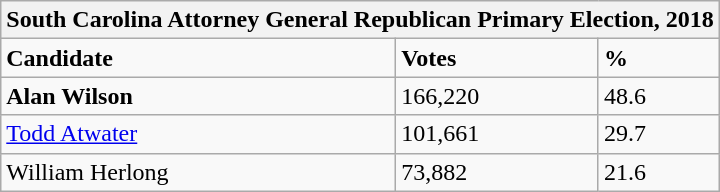<table class="wikitable">
<tr>
<th colspan="4">South Carolina Attorney General Republican Primary Election, 2018</th>
</tr>
<tr>
<td><strong>Candidate</strong></td>
<td><strong>Votes</strong></td>
<td><strong>%</strong></td>
</tr>
<tr>
<td><strong>Alan Wilson</strong></td>
<td>166,220</td>
<td>48.6</td>
</tr>
<tr>
<td><a href='#'>Todd Atwater</a></td>
<td>101,661</td>
<td>29.7</td>
</tr>
<tr>
<td>William Herlong</td>
<td>73,882</td>
<td>21.6</td>
</tr>
</table>
